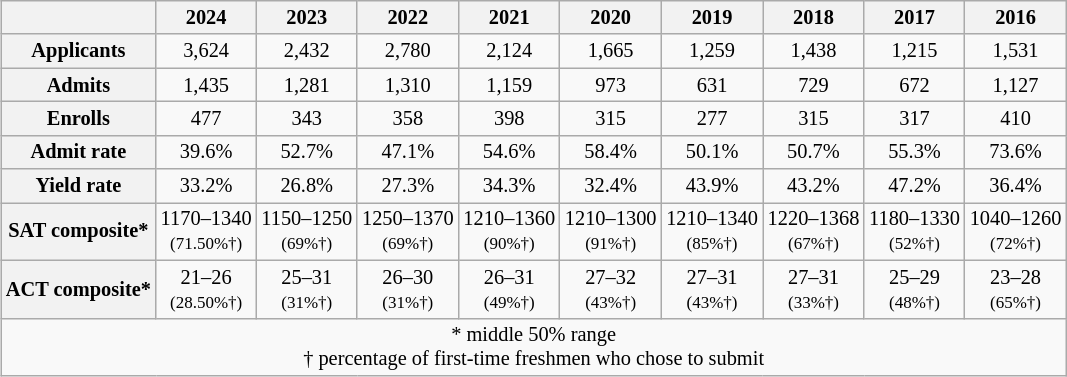<table style="float:right; font-size:85%; margin:10px; text-align:center; font-size:85%; margin:auto;" class="wikitable">
<tr>
<th> </th>
<th>2024</th>
<th>2023</th>
<th>2022</th>
<th>2021</th>
<th>2020</th>
<th>2019</th>
<th>2018</th>
<th>2017</th>
<th>2016</th>
</tr>
<tr>
<th scope = "row">Applicants</th>
<td>3,624</td>
<td>2,432</td>
<td>2,780</td>
<td>2,124</td>
<td>1,665</td>
<td>1,259</td>
<td>1,438</td>
<td>1,215</td>
<td>1,531</td>
</tr>
<tr>
<th scope = "row">Admits</th>
<td>1,435</td>
<td>1,281</td>
<td>1,310</td>
<td>1,159</td>
<td>973</td>
<td>631</td>
<td>729</td>
<td>672</td>
<td>1,127</td>
</tr>
<tr>
<th scope = "row">Enrolls</th>
<td>477</td>
<td>343</td>
<td>358</td>
<td>398</td>
<td>315</td>
<td>277</td>
<td>315</td>
<td>317</td>
<td>410</td>
</tr>
<tr>
<th scope = "row">Admit rate</th>
<td>39.6%</td>
<td>52.7%</td>
<td>47.1%</td>
<td>54.6%</td>
<td>58.4%</td>
<td>50.1%</td>
<td>50.7%</td>
<td>55.3%</td>
<td>73.6%</td>
</tr>
<tr>
<th scope = "row">Yield rate</th>
<td>33.2%</td>
<td>26.8%</td>
<td>27.3%</td>
<td>34.3%</td>
<td>32.4%</td>
<td>43.9%</td>
<td>43.2%</td>
<td>47.2%</td>
<td>36.4%</td>
</tr>
<tr>
<th scope = "row">SAT composite*</th>
<td>1170–1340<br><small>(71.50%†)</small></td>
<td>1150–1250<br><small>(69%†)</small></td>
<td>1250–1370<br><small>(69%†)</small></td>
<td>1210–1360<br><small>(90%†)</small></td>
<td>1210–1300<br><small>(91%†)</small></td>
<td>1210–1340<br><small>(85%†)</small></td>
<td>1220–1368<br><small>(67%†)</small></td>
<td>1180–1330<br><small>(52%†)</small></td>
<td>1040–1260<br><small>(72%†)</small></td>
</tr>
<tr>
<th scope = "row">ACT composite*</th>
<td>21–26<br><small>(28.50%†)</small></td>
<td>25–31<br><small>(31%†)</small></td>
<td>26–30<br><small>(31%†)</small></td>
<td>26–31<br><small>(49%†)</small></td>
<td>27–32<br><small>(43%†)</small></td>
<td>27–31<br><small>(43%†)</small></td>
<td>27–31<br><small>(33%†)</small></td>
<td>25–29<br><small>(48%†)</small></td>
<td>23–28<br><small>(65%†)</small></td>
</tr>
<tr>
<td colspan=10>* middle 50% range<br> † percentage of first-time freshmen who chose to submit</td>
</tr>
</table>
